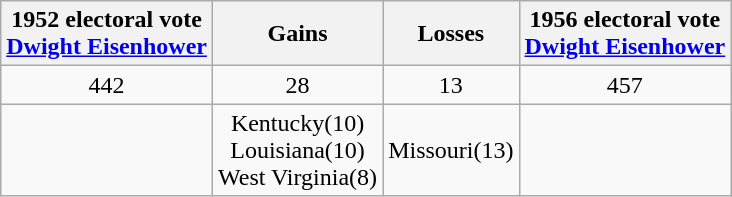<table class="wikitable" style="text-align:center">
<tr>
<th>1952 electoral vote<br><a href='#'>Dwight Eisenhower</a></th>
<th>Gains</th>
<th>Losses</th>
<th>1956 electoral vote<br><a href='#'>Dwight Eisenhower</a></th>
</tr>
<tr>
<td>442</td>
<td> 28</td>
<td> 13</td>
<td>457</td>
</tr>
<tr>
<td></td>
<td>Kentucky(10)<br>Louisiana(10)<br>West Virginia(8)</td>
<td>Missouri(13)</td>
<td></td>
</tr>
</table>
